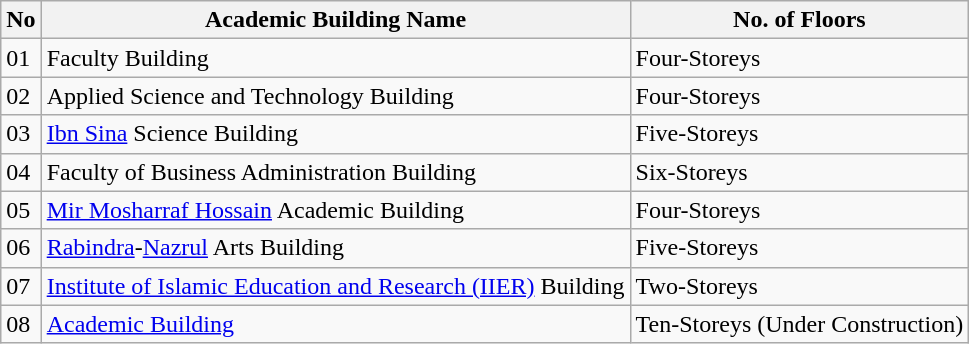<table class="wikitable">
<tr>
<th>No</th>
<th>Academic Building Name</th>
<th>No. of Floors</th>
</tr>
<tr>
<td>01</td>
<td>Faculty Building</td>
<td>Four-Storeys</td>
</tr>
<tr>
<td>02</td>
<td>Applied Science and Technology Building</td>
<td>Four-Storeys</td>
</tr>
<tr>
<td>03</td>
<td><a href='#'>Ibn Sina</a> Science Building</td>
<td>Five-Storeys</td>
</tr>
<tr>
<td>04</td>
<td>Faculty of Business Administration Building</td>
<td>Six-Storeys</td>
</tr>
<tr>
<td>05</td>
<td><a href='#'>Mir Mosharraf Hossain</a> Academic Building</td>
<td>Four-Storeys</td>
</tr>
<tr>
<td>06</td>
<td><a href='#'>Rabindra</a>-<a href='#'>Nazrul</a> Arts Building</td>
<td>Five-Storeys</td>
</tr>
<tr>
<td>07</td>
<td><a href='#'>Institute of Islamic Education and Research (IIER)</a> Building</td>
<td>Two-Storeys</td>
</tr>
<tr>
<td>08</td>
<td><a href='#'>Academic Building</a></td>
<td>Ten-Storeys (Under Construction)</td>
</tr>
</table>
